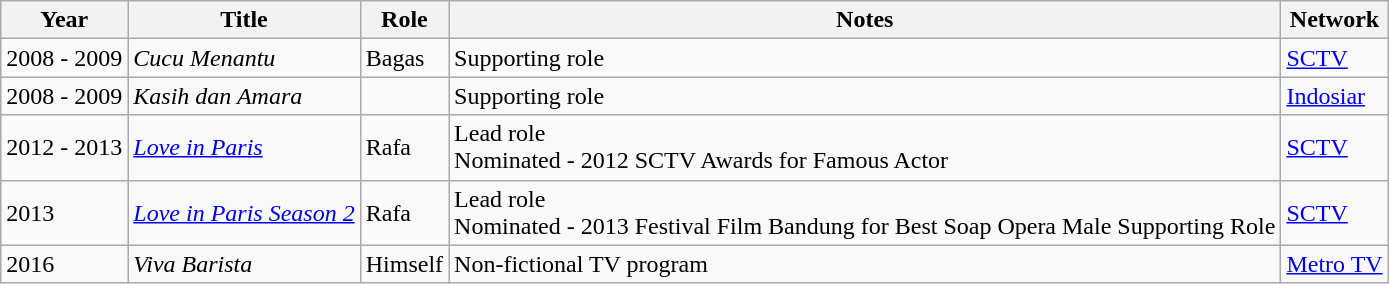<table class="wikitable">
<tr>
<th>Year</th>
<th>Title</th>
<th>Role</th>
<th>Notes</th>
<th>Network</th>
</tr>
<tr>
<td>2008 - 2009</td>
<td><em>Cucu Menantu</em></td>
<td>Bagas</td>
<td>Supporting role</td>
<td><a href='#'>SCTV</a></td>
</tr>
<tr>
<td>2008 - 2009</td>
<td><em>Kasih dan Amara</em></td>
<td></td>
<td>Supporting role</td>
<td><a href='#'>Indosiar</a></td>
</tr>
<tr>
<td>2012 - 2013</td>
<td><em><a href='#'>Love in Paris</a></em></td>
<td>Rafa</td>
<td>Lead role<br>Nominated - 2012 SCTV Awards for Famous Actor</td>
<td><a href='#'>SCTV</a></td>
</tr>
<tr>
<td>2013</td>
<td><em><a href='#'>Love in Paris Season 2</a></em></td>
<td>Rafa</td>
<td>Lead role<br>Nominated - 2013 Festival Film Bandung for Best Soap Opera Male Supporting Role</td>
<td><a href='#'>SCTV</a></td>
</tr>
<tr>
<td>2016</td>
<td><em>Viva Barista</em></td>
<td>Himself</td>
<td>Non-fictional TV program</td>
<td><a href='#'>Metro TV</a></td>
</tr>
</table>
